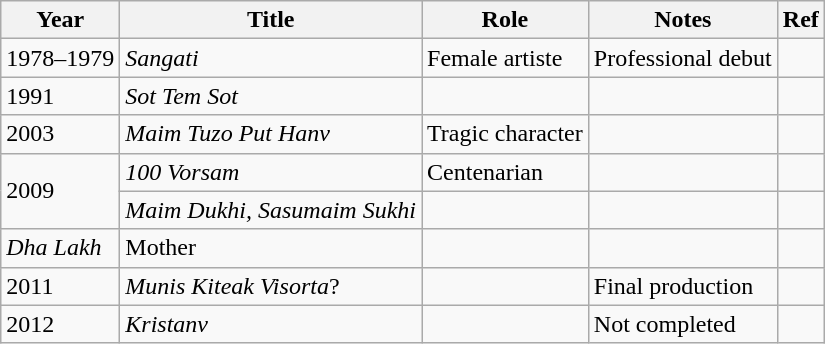<table class="wikitable sortable">
<tr>
<th>Year</th>
<th>Title</th>
<th>Role</th>
<th>Notes</th>
<th>Ref</th>
</tr>
<tr>
<td>1978–1979</td>
<td><em>Sangati</em></td>
<td>Female artiste</td>
<td>Professional debut</td>
<td></td>
</tr>
<tr>
<td>1991</td>
<td><em>Sot Tem Sot</em></td>
<td></td>
<td></td>
<td></td>
</tr>
<tr>
<td>2003</td>
<td><em>Maim Tuzo Put Hanv</em></td>
<td>Tragic character</td>
<td></td>
<td></td>
</tr>
<tr>
<td rowspan="2">2009</td>
<td><em>100 Vorsam</em></td>
<td>Centenarian</td>
<td></td>
<td></td>
</tr>
<tr>
<td><em>Maim Dukhi, Sasumaim Sukhi</em></td>
<td></td>
<td></td>
<td></td>
</tr>
<tr>
<td><em>Dha Lakh</em></td>
<td>Mother</td>
<td></td>
<td></td>
<td></td>
</tr>
<tr>
<td>2011</td>
<td><em>Munis Kiteak Visorta</em>?</td>
<td></td>
<td>Final production</td>
<td></td>
</tr>
<tr>
<td>2012</td>
<td><em>Kristanv</em></td>
<td></td>
<td>Not completed</td>
<td></td>
</tr>
</table>
